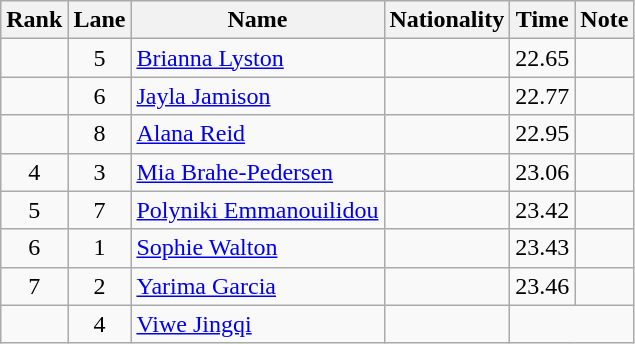<table class="wikitable sortable" style="text-align:center">
<tr>
<th>Rank</th>
<th>Lane</th>
<th>Name</th>
<th>Nationality</th>
<th>Time</th>
<th>Note</th>
</tr>
<tr>
<td></td>
<td>5</td>
<td align=left><a href='#'>Brianna Lyston</a></td>
<td align=left></td>
<td>22.65</td>
<td></td>
</tr>
<tr>
<td></td>
<td>6</td>
<td align=left><a href='#'>Jayla Jamison</a></td>
<td align=left></td>
<td>22.77</td>
<td></td>
</tr>
<tr>
<td></td>
<td>8</td>
<td align=left><a href='#'>Alana Reid</a></td>
<td align=left></td>
<td>22.95</td>
<td></td>
</tr>
<tr>
<td>4</td>
<td>3</td>
<td align=left><a href='#'>Mia Brahe-Pedersen</a></td>
<td align=left></td>
<td>23.06</td>
<td></td>
</tr>
<tr>
<td>5</td>
<td>7</td>
<td align=left><a href='#'>Polyniki Emmanouilidou</a></td>
<td align=left></td>
<td>23.42</td>
<td></td>
</tr>
<tr>
<td>6</td>
<td>1</td>
<td align=left><a href='#'>Sophie Walton</a></td>
<td align=left></td>
<td>23.43</td>
<td></td>
</tr>
<tr>
<td>7</td>
<td>2</td>
<td align=left><a href='#'>Yarima Garcia</a></td>
<td align=left></td>
<td>23.46</td>
<td></td>
</tr>
<tr>
<td></td>
<td>4</td>
<td align=left><a href='#'>Viwe Jingqi</a></td>
<td align=left></td>
<td colspan=2></td>
</tr>
</table>
